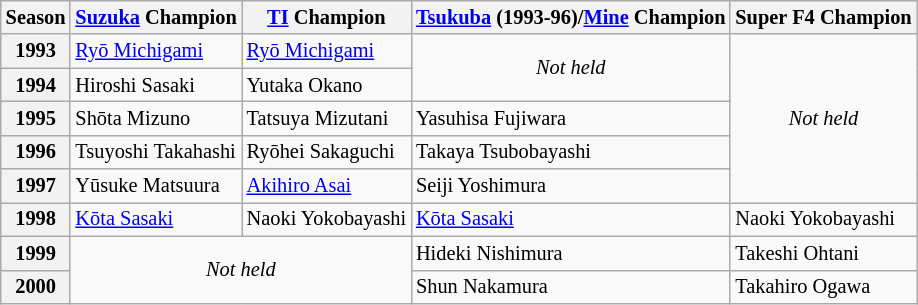<table class="wikitable" style="font-size:85%;">
<tr>
<th>Season</th>
<th><a href='#'>Suzuka</a> Champion</th>
<th><a href='#'>TI</a> Champion</th>
<th><a href='#'>Tsukuba</a> (1993-96)/<a href='#'>Mine</a> Champion</th>
<th>Super F4 Champion</th>
</tr>
<tr>
<th>1993</th>
<td> <a href='#'>Ryō Michigami</a></td>
<td> <a href='#'>Ryō Michigami</a></td>
<td align="center" rowspan="2"><em>Not held</em></td>
<td align="center" rowspan="5"><em>Not held</em></td>
</tr>
<tr>
<th>1994</th>
<td> Hiroshi Sasaki</td>
<td> Yutaka Okano</td>
</tr>
<tr>
<th>1995</th>
<td> Shōta Mizuno</td>
<td> Tatsuya Mizutani</td>
<td> Yasuhisa Fujiwara</td>
</tr>
<tr>
<th>1996</th>
<td> Tsuyoshi Takahashi</td>
<td> Ryōhei Sakaguchi</td>
<td> Takaya Tsubobayashi</td>
</tr>
<tr>
<th>1997</th>
<td> Yūsuke Matsuura</td>
<td> <a href='#'>Akihiro Asai</a></td>
<td> Seiji Yoshimura</td>
</tr>
<tr>
<th>1998</th>
<td> <a href='#'>Kōta Sasaki</a></td>
<td> Naoki Yokobayashi</td>
<td> <a href='#'>Kōta Sasaki</a></td>
<td> Naoki Yokobayashi</td>
</tr>
<tr>
<th>1999</th>
<td align="center" colspan="2" rowspan="2"><em>Not held</em></td>
<td> Hideki Nishimura</td>
<td> Takeshi Ohtani</td>
</tr>
<tr>
<th>2000</th>
<td> Shun Nakamura</td>
<td> Takahiro Ogawa</td>
</tr>
</table>
